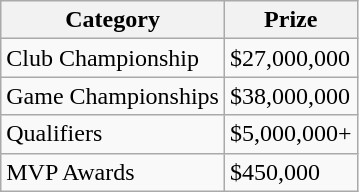<table class="wikitable">
<tr>
<th>Category</th>
<th>Prize</th>
</tr>
<tr>
<td>Club Championship</td>
<td>$27,000,000</td>
</tr>
<tr>
<td>Game Championships</td>
<td>$38,000,000</td>
</tr>
<tr>
<td>Qualifiers</td>
<td>$5,000,000+</td>
</tr>
<tr>
<td>MVP Awards</td>
<td>$450,000</td>
</tr>
</table>
